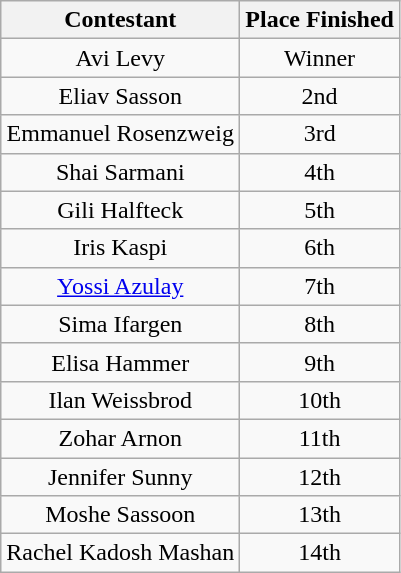<table class="wikitable" style="text-align:center">
<tr>
<th>Contestant</th>
<th>Place Finished</th>
</tr>
<tr>
<td>Avi Levy</td>
<td>Winner</td>
</tr>
<tr>
<td>Eliav Sasson</td>
<td>2nd</td>
</tr>
<tr>
<td>Emmanuel Rosenzweig</td>
<td>3rd</td>
</tr>
<tr>
<td>Shai Sarmani</td>
<td>4th</td>
</tr>
<tr>
<td>Gili Halfteck</td>
<td>5th</td>
</tr>
<tr>
<td>Iris Kaspi</td>
<td>6th</td>
</tr>
<tr>
<td><a href='#'>Yossi Azulay</a></td>
<td>7th</td>
</tr>
<tr>
<td>Sima Ifargen</td>
<td>8th</td>
</tr>
<tr>
<td>Elisa Hammer</td>
<td>9th</td>
</tr>
<tr>
<td>Ilan Weissbrod</td>
<td>10th</td>
</tr>
<tr>
<td>Zohar Arnon</td>
<td>11th</td>
</tr>
<tr>
<td>Jennifer Sunny</td>
<td>12th</td>
</tr>
<tr>
<td>Moshe Sassoon</td>
<td>13th</td>
</tr>
<tr>
<td>Rachel Kadosh Mashan</td>
<td>14th</td>
</tr>
</table>
